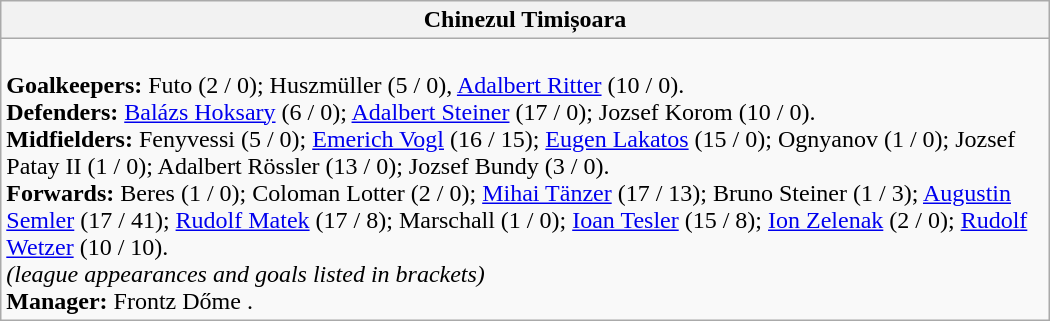<table class="wikitable" style="width:700px">
<tr>
<th>Chinezul Timișoara</th>
</tr>
<tr>
<td><br><strong>Goalkeepers:</strong> Futo (2 / 0); Huszmüller (5 / 0), <a href='#'>Adalbert Ritter</a> (10 / 0).<br>
<strong>Defenders:</strong> <a href='#'>Balázs Hoksary</a> (6 / 0); <a href='#'>Adalbert Steiner</a> (17 / 0); Jozsef Korom (10 / 0).<br>
<strong>Midfielders:</strong> Fenyvessi (5 / 0); <a href='#'>Emerich Vogl</a> (16 / 15); <a href='#'>Eugen Lakatos</a> (15 / 0); Ognyanov (1 / 0); Jozsef Patay II (1 / 0); Adalbert Rössler (13 / 0); Jozsef Bundy (3 / 0).<br>
<strong>Forwards:</strong> Beres (1 / 0); Coloman Lotter (2 / 0); <a href='#'>Mihai Tänzer</a> (17 / 13); Bruno Steiner (1 / 3); <a href='#'>Augustin Semler</a> (17 / 41); <a href='#'>Rudolf Matek</a> (17 / 8); Marschall (1 / 0); <a href='#'>Ioan Tesler</a> (15 / 8); <a href='#'>Ion Zelenak</a> (2 / 0); <a href='#'>Rudolf Wetzer</a> (10 / 10).
<br><em>(league appearances and goals listed in brackets)</em><br><strong>Manager:</strong> Frontz Dőme .</td>
</tr>
</table>
